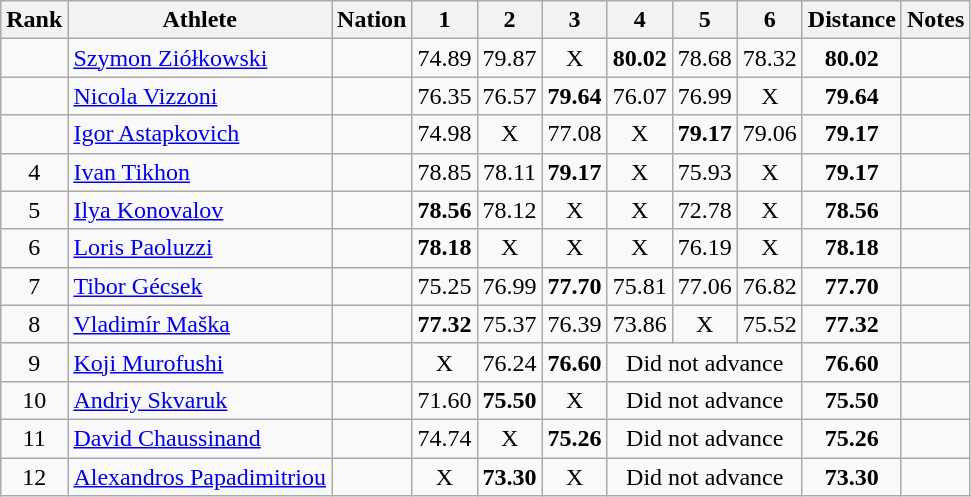<table class="wikitable sortable" style=" text-align:center">
<tr>
<th>Rank</th>
<th>Athlete</th>
<th>Nation</th>
<th>1</th>
<th>2</th>
<th>3</th>
<th>4</th>
<th>5</th>
<th>6</th>
<th>Distance</th>
<th>Notes</th>
</tr>
<tr>
<td></td>
<td align=left><a href='#'>Szymon Ziółkowski</a></td>
<td align=left></td>
<td>74.89</td>
<td>79.87</td>
<td data-sort-value=1.00>X</td>
<td><strong>80.02</strong></td>
<td>78.68</td>
<td>78.32</td>
<td><strong>80.02</strong></td>
<td></td>
</tr>
<tr>
<td></td>
<td align=left><a href='#'>Nicola Vizzoni</a></td>
<td align=left></td>
<td>76.35</td>
<td>76.57</td>
<td><strong>79.64</strong></td>
<td>76.07</td>
<td>76.99</td>
<td data-sort-value=1.00>X</td>
<td><strong>79.64</strong></td>
<td></td>
</tr>
<tr>
<td></td>
<td align=left><a href='#'>Igor Astapkovich</a></td>
<td align=left></td>
<td>74.98</td>
<td data-sort-value=1.00>X</td>
<td>77.08</td>
<td data-sort-value=1.00>X</td>
<td><strong>79.17</strong></td>
<td>79.06</td>
<td><strong>79.17</strong></td>
<td></td>
</tr>
<tr>
<td>4</td>
<td align=left><a href='#'>Ivan Tikhon</a></td>
<td align=left></td>
<td>78.85</td>
<td>78.11</td>
<td><strong>79.17</strong></td>
<td data-sort-value=1.00>X</td>
<td>75.93</td>
<td data-sort-value=1.00>X</td>
<td><strong>79.17</strong></td>
<td></td>
</tr>
<tr>
<td>5</td>
<td align=left><a href='#'>Ilya Konovalov</a></td>
<td align=left></td>
<td><strong>78.56</strong></td>
<td>78.12</td>
<td data-sort-value=1.00>X</td>
<td data-sort-value=1.00>X</td>
<td>72.78</td>
<td data-sort-value=1.00>X</td>
<td><strong>78.56</strong></td>
<td></td>
</tr>
<tr>
<td>6</td>
<td align=left><a href='#'>Loris Paoluzzi</a></td>
<td align=left></td>
<td><strong>78.18</strong></td>
<td data-sort-value=1.00>X</td>
<td data-sort-value=1.00>X</td>
<td data-sort-value=1.00>X</td>
<td>76.19</td>
<td data-sort-value=1.00>X</td>
<td><strong>78.18</strong></td>
<td></td>
</tr>
<tr>
<td>7</td>
<td align=left><a href='#'>Tibor Gécsek</a></td>
<td align=left></td>
<td>75.25</td>
<td>76.99</td>
<td><strong>77.70</strong></td>
<td>75.81</td>
<td>77.06</td>
<td>76.82</td>
<td><strong>77.70</strong></td>
<td></td>
</tr>
<tr>
<td>8</td>
<td align=left><a href='#'>Vladimír Maška</a></td>
<td align=left></td>
<td><strong>77.32</strong></td>
<td>75.37</td>
<td>76.39</td>
<td>73.86</td>
<td data-sort-value=1.00>X</td>
<td>75.52</td>
<td><strong>77.32</strong></td>
<td></td>
</tr>
<tr>
<td>9</td>
<td align=left><a href='#'>Koji Murofushi</a></td>
<td align=left></td>
<td data-sort-value=1.00>X</td>
<td>76.24</td>
<td><strong>76.60</strong></td>
<td colspan=3 data-sort-value=0.00>Did not advance</td>
<td><strong>76.60</strong></td>
<td></td>
</tr>
<tr>
<td>10</td>
<td align=left><a href='#'>Andriy Skvaruk</a></td>
<td align=left></td>
<td>71.60</td>
<td><strong>75.50</strong></td>
<td data-sort-value=1.00>X</td>
<td colspan=3 data-sort-value=0.00>Did not advance</td>
<td><strong>75.50</strong></td>
<td></td>
</tr>
<tr>
<td>11</td>
<td align=left><a href='#'>David Chaussinand</a></td>
<td align=left></td>
<td>74.74</td>
<td data-sort-value=1.00>X</td>
<td><strong>75.26</strong></td>
<td colspan=3 data-sort-value=0.00>Did not advance</td>
<td><strong>75.26</strong></td>
<td></td>
</tr>
<tr>
<td>12</td>
<td align=left><a href='#'>Alexandros Papadimitriou</a></td>
<td align=left></td>
<td data-sort-value=1.00>X</td>
<td><strong>73.30</strong></td>
<td data-sort-value=1.00>X</td>
<td colspan=3 data-sort-value=0.00>Did not advance</td>
<td><strong>73.30</strong></td>
<td></td>
</tr>
</table>
